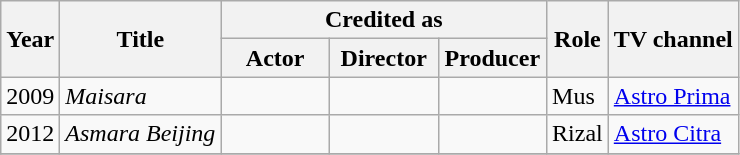<table class="wikitable">
<tr>
<th rowspan="2">Year</th>
<th rowspan="2">Title</th>
<th colspan="3">Credited as</th>
<th rowspan="2">Role</th>
<th rowspan="2">TV channel</th>
</tr>
<tr>
<th width="65">Actor</th>
<th width="65">Director</th>
<th width="65">Producer</th>
</tr>
<tr>
<td>2009</td>
<td><em>Maisara</em></td>
<td></td>
<td></td>
<td></td>
<td>Mus</td>
<td><a href='#'>Astro Prima</a></td>
</tr>
<tr>
<td>2012</td>
<td><em>Asmara Beijing</em></td>
<td></td>
<td></td>
<td></td>
<td>Rizal</td>
<td><a href='#'>Astro Citra</a></td>
</tr>
<tr>
</tr>
</table>
